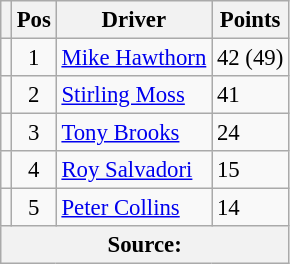<table class="wikitable" style="font-size: 95%;">
<tr>
<th></th>
<th>Pos</th>
<th>Driver</th>
<th>Points</th>
</tr>
<tr>
<td align="left"></td>
<td align="center">1</td>
<td> <a href='#'>Mike Hawthorn</a></td>
<td align="left">42 (49)</td>
</tr>
<tr>
<td align="left"></td>
<td align="center">2</td>
<td> <a href='#'>Stirling Moss</a></td>
<td align="left">41</td>
</tr>
<tr>
<td align="left"></td>
<td align="center">3</td>
<td> <a href='#'>Tony Brooks</a></td>
<td align="left">24</td>
</tr>
<tr>
<td align="left"></td>
<td align="center">4</td>
<td> <a href='#'>Roy Salvadori</a></td>
<td align="left">15</td>
</tr>
<tr>
<td align="left"></td>
<td align="center">5</td>
<td> <a href='#'>Peter Collins</a></td>
<td align="left">14</td>
</tr>
<tr>
<th colspan=4>Source: </th>
</tr>
</table>
